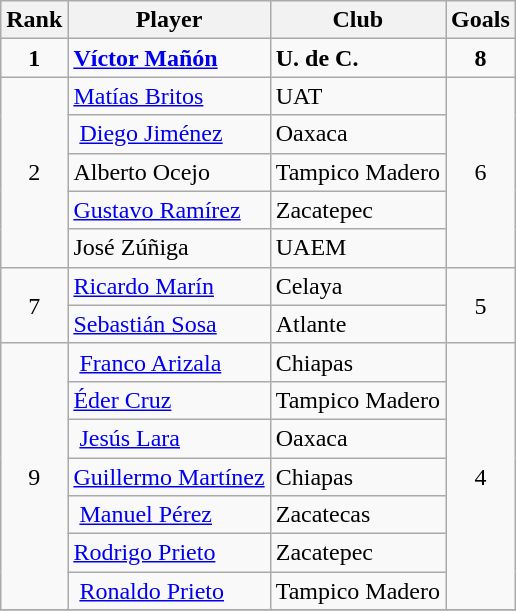<table class="wikitable">
<tr>
<th>Rank</th>
<th>Player</th>
<th>Club</th>
<th>Goals</th>
</tr>
<tr>
<td align=center rowspan=1><strong>1</strong></td>
<td> <strong><a href='#'>Víctor Mañón</a></strong></td>
<td><strong>U. de C.</strong></td>
<td align=center rowspan=1><strong>8</strong></td>
</tr>
<tr>
<td align=center rowspan=5>2</td>
<td> <a href='#'>Matías Britos</a></td>
<td>UAT</td>
<td align=center rowspan=5>6</td>
</tr>
<tr>
<td> <a href='#'>Diego Jiménez</a></td>
<td>Oaxaca</td>
</tr>
<tr>
<td> Alberto Ocejo</td>
<td>Tampico Madero</td>
</tr>
<tr>
<td> <a href='#'>Gustavo Ramírez</a></td>
<td>Zacatepec</td>
</tr>
<tr>
<td> José Zúñiga</td>
<td>UAEM</td>
</tr>
<tr>
<td align=center rowspan=2>7</td>
<td> <a href='#'>Ricardo Marín</a></td>
<td>Celaya</td>
<td align=center rowspan=2>5</td>
</tr>
<tr>
<td> <a href='#'>Sebastián Sosa</a></td>
<td>Atlante</td>
</tr>
<tr>
<td align=center rowspan=7>9</td>
<td> <a href='#'>Franco Arizala</a></td>
<td>Chiapas</td>
<td align=center rowspan=7>4</td>
</tr>
<tr>
<td> <a href='#'>Éder Cruz</a></td>
<td>Tampico Madero</td>
</tr>
<tr>
<td> <a href='#'>Jesús Lara</a></td>
<td>Oaxaca</td>
</tr>
<tr>
<td> <a href='#'>Guillermo Martínez</a></td>
<td>Chiapas</td>
</tr>
<tr>
<td> <a href='#'>Manuel Pérez</a></td>
<td>Zacatecas</td>
</tr>
<tr>
<td> <a href='#'>Rodrigo Prieto</a></td>
<td>Zacatepec</td>
</tr>
<tr>
<td> <a href='#'>Ronaldo Prieto</a></td>
<td>Tampico Madero</td>
</tr>
<tr>
</tr>
</table>
